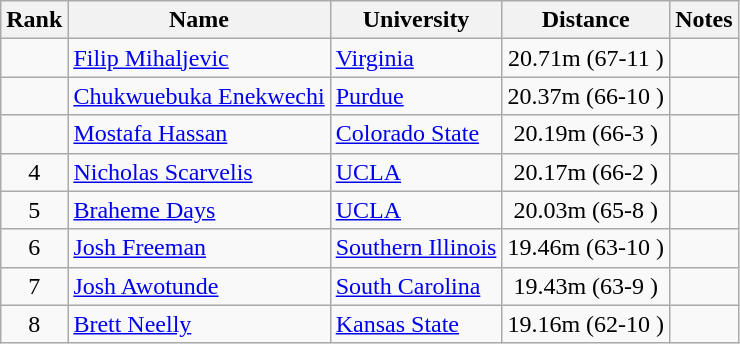<table class="wikitable sortable" style="text-align:center">
<tr>
<th>Rank</th>
<th>Name</th>
<th>University</th>
<th>Distance</th>
<th>Notes</th>
</tr>
<tr>
<td></td>
<td align=left><a href='#'>Filip Mihaljevic</a> </td>
<td align=left><a href='#'>Virginia</a></td>
<td>20.71m (67-11 )</td>
<td></td>
</tr>
<tr>
<td></td>
<td align=left><a href='#'>Chukwuebuka Enekwechi</a></td>
<td align=left><a href='#'>Purdue</a></td>
<td>20.37m (66-10 )</td>
<td></td>
</tr>
<tr>
<td></td>
<td align=left><a href='#'>Mostafa Hassan</a> </td>
<td align=left><a href='#'>Colorado State</a></td>
<td>20.19m (66-3 )</td>
<td></td>
</tr>
<tr>
<td>4</td>
<td align=left><a href='#'>Nicholas Scarvelis</a></td>
<td align=left><a href='#'>UCLA</a></td>
<td>20.17m (66-2 )</td>
<td></td>
</tr>
<tr>
<td>5</td>
<td align=left><a href='#'>Braheme Days</a></td>
<td align=left><a href='#'>UCLA</a></td>
<td>20.03m (65-8 )</td>
<td></td>
</tr>
<tr>
<td>6</td>
<td align=left><a href='#'>Josh Freeman</a></td>
<td align=left><a href='#'>Southern Illinois</a></td>
<td>19.46m (63-10 )</td>
<td></td>
</tr>
<tr>
<td>7</td>
<td align=left><a href='#'>Josh Awotunde</a></td>
<td align=left><a href='#'>South Carolina</a></td>
<td>19.43m (63-9 )</td>
<td></td>
</tr>
<tr>
<td>8</td>
<td align=left><a href='#'>Brett Neelly</a></td>
<td align=left><a href='#'>Kansas State</a></td>
<td>19.16m (62-10 )</td>
<td></td>
</tr>
</table>
